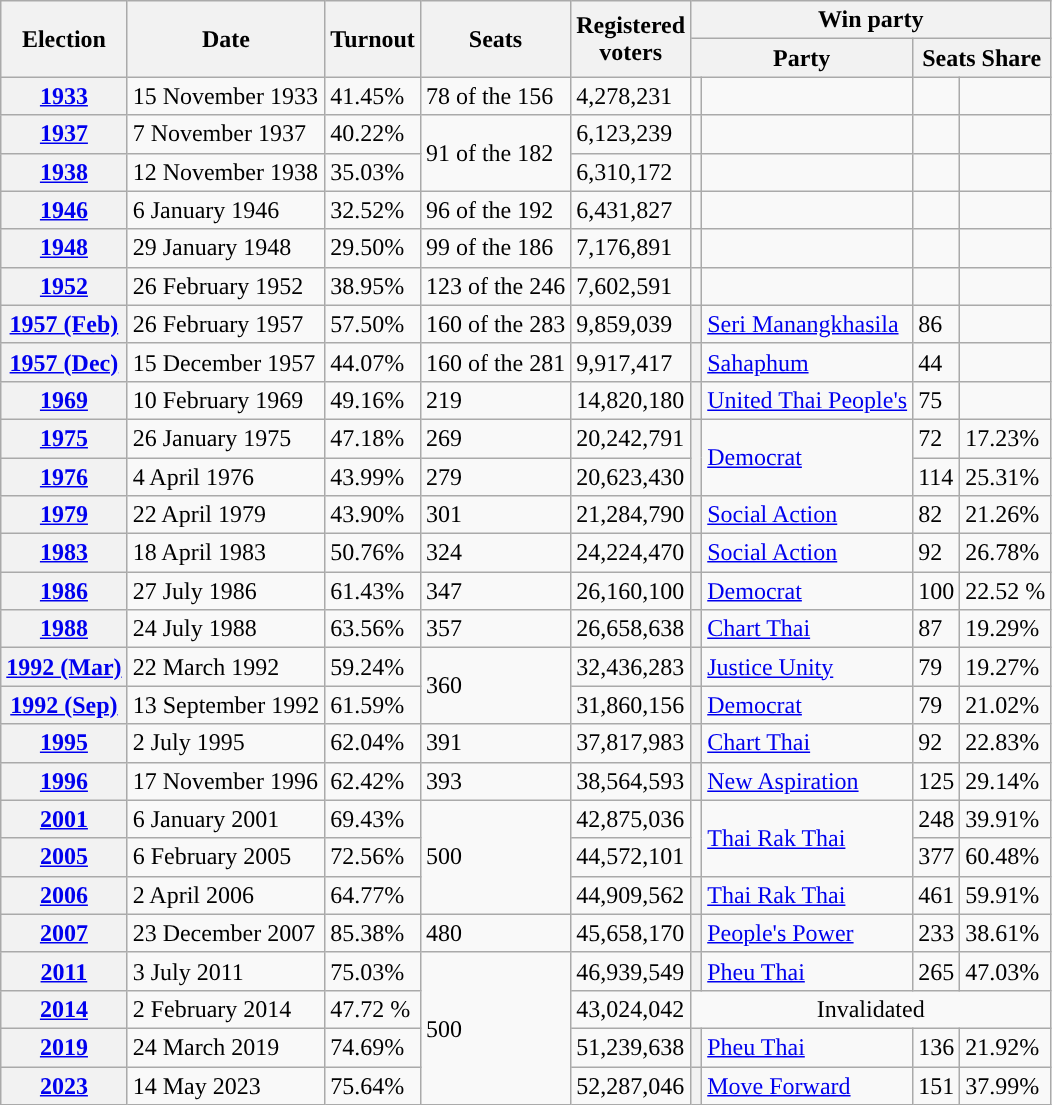<table class="wikitable">
<tr>
<th rowspan=2>Election</th>
<th rowspan=2>Date</th>
<th rowspan=2>Turnout</th>
<th rowspan=2>Seats</th>
<th rowspan=2>Registered <br> voters</th>
<th colspan=4>Win party</th>
</tr>
<tr>
<th colspan=2>Party</th>
<th colspan=2>Seats Share</th>
</tr>
<tr>
<th><a href='#'>1933</a></th>
<td>15 November 1933</td>
<td>41.45%</td>
<td>78 of the 156</td>
<td>4,278,231</td>
<td></td>
<td></td>
<td></td>
<td></td>
</tr>
<tr>
<th><a href='#'>1937</a></th>
<td>7 November 1937</td>
<td>40.22%</td>
<td rowspan=2>91 of the 182</td>
<td>6,123,239</td>
<td></td>
<td></td>
<td></td>
<td></td>
</tr>
<tr>
<th><a href='#'>1938</a></th>
<td>12 November 1938</td>
<td>35.03%</td>
<td>6,310,172</td>
<td></td>
<td></td>
<td></td>
<td></td>
</tr>
<tr>
<th><a href='#'>1946</a></th>
<td>6 January 1946</td>
<td>32.52%</td>
<td>96 of the 192</td>
<td>6,431,827</td>
<td></td>
<td></td>
<td></td>
<td></td>
</tr>
<tr>
<th><a href='#'>1948</a></th>
<td>29 January 1948</td>
<td>29.50%</td>
<td>99 of the 186</td>
<td>7,176,891</td>
<td></td>
<td></td>
<td></td>
<td></td>
</tr>
<tr>
<th><a href='#'>1952</a></th>
<td>26 February 1952</td>
<td>38.95%</td>
<td>123 of the 246</td>
<td>7,602,591</td>
<td></td>
<td></td>
<td></td>
<td></td>
</tr>
<tr>
<th><a href='#'>1957 (Feb)</a></th>
<td>26 February 1957</td>
<td>57.50%</td>
<td>160 of the 283</td>
<td>9,859,039</td>
<th style="background:"></th>
<td><a href='#'>Seri Manangkhasila</a></td>
<td>86</td>
<td></td>
</tr>
<tr>
<th><a href='#'>1957 (Dec)</a></th>
<td>15 December 1957</td>
<td>44.07%</td>
<td>160 of the 281</td>
<td>9,917,417</td>
<th style="background:"></th>
<td><a href='#'>Sahaphum</a></td>
<td>44</td>
<td></td>
</tr>
<tr>
<th><a href='#'>1969</a></th>
<td>10 February 1969</td>
<td>49.16%</td>
<td>219</td>
<td>14,820,180</td>
<th style="background:"></th>
<td><a href='#'>United Thai People's</a></td>
<td>75</td>
<td></td>
</tr>
<tr>
<th><a href='#'>1975</a></th>
<td>26 January 1975</td>
<td>47.18%</td>
<td>269</td>
<td>20,242,791</td>
<th rowspan="2" style="background:"></th>
<td rowspan=2><a href='#'>Democrat</a></td>
<td>72</td>
<td>17.23%</td>
</tr>
<tr>
<th><a href='#'>1976</a></th>
<td>4 April 1976</td>
<td>43.99%</td>
<td>279</td>
<td>20,623,430</td>
<td>114</td>
<td>25.31%</td>
</tr>
<tr>
<th><a href='#'>1979</a></th>
<td>22 April 1979</td>
<td>43.90%</td>
<td>301</td>
<td>21,284,790</td>
<th style="background:"></th>
<td><a href='#'> Social Action</a><br></td>
<td>82</td>
<td>21.26%</td>
</tr>
<tr>
<th><a href='#'>1983</a></th>
<td>18 April 1983</td>
<td>50.76%</td>
<td>324</td>
<td>24,224,470</td>
<th style="background:"></th>
<td><a href='#'> Social Action</a></td>
<td>92</td>
<td>26.78%</td>
</tr>
<tr>
<th><a href='#'>1986</a></th>
<td>27 July 1986</td>
<td>61.43%</td>
<td>347</td>
<td>26,160,100</td>
<th style="background:"></th>
<td><a href='#'>Democrat</a></td>
<td>100</td>
<td>22.52 %</td>
</tr>
<tr>
<th><a href='#'>1988</a></th>
<td>24 July 1988</td>
<td>63.56%</td>
<td>357</td>
<td>26,658,638</td>
<th style="background:"></th>
<td><a href='#'>Chart Thai</a></td>
<td>87</td>
<td>19.29%</td>
</tr>
<tr>
<th><a href='#'>1992 (Mar)</a></th>
<td>22 March 1992</td>
<td>59.24%</td>
<td rowspan=2>360</td>
<td>32,436,283</td>
<th style="background:"></th>
<td><a href='#'>Justice Unity</a></td>
<td>79</td>
<td>19.27%</td>
</tr>
<tr>
<th><a href='#'>1992 (Sep)</a></th>
<td>13 September 1992</td>
<td>61.59%</td>
<td>31,860,156</td>
<th style="background:"></th>
<td><a href='#'>Democrat</a></td>
<td>79</td>
<td>21.02%</td>
</tr>
<tr>
<th><a href='#'>1995</a></th>
<td>2 July 1995</td>
<td>62.04%</td>
<td>391</td>
<td>37,817,983</td>
<th style="background:"></th>
<td><a href='#'>Chart Thai</a></td>
<td>92</td>
<td>22.83%</td>
</tr>
<tr>
<th><a href='#'>1996</a></th>
<td>17 November 1996</td>
<td>62.42%</td>
<td>393</td>
<td>38,564,593</td>
<th style="background:"></th>
<td><a href='#'>New Aspiration</a></td>
<td>125</td>
<td>29.14%</td>
</tr>
<tr>
<th><a href='#'>2001</a></th>
<td>6 January 2001</td>
<td>69.43%</td>
<td rowspan=3>500</td>
<td>42,875,036</td>
<td rowspan=2 ! style="background:"></td>
<td rowspan=2><a href='#'>Thai Rak Thai</a></td>
<td>248</td>
<td>39.91%</td>
</tr>
<tr>
<th><a href='#'>2005</a></th>
<td>6 February 2005</td>
<td>72.56%</td>
<td>44,572,101</td>
<td>377</td>
<td>60.48%</td>
</tr>
<tr>
<th><a href='#'>2006</a></th>
<td>2 April 2006</td>
<td>64.77%</td>
<td>44,909,562</td>
<th style="background:"></th>
<td><a href='#'>Thai Rak Thai</a><br></td>
<td>461<br></td>
<td>59.91%<br></td>
</tr>
<tr>
<th><a href='#'>2007</a></th>
<td>23 December 2007</td>
<td>85.38%</td>
<td>480</td>
<td>45,658,170</td>
<th style="background:"></th>
<td><a href='#'>People's Power</a></td>
<td>233</td>
<td>38.61%</td>
</tr>
<tr>
<th><a href='#'>2011</a></th>
<td>3 July 2011</td>
<td>75.03%</td>
<td rowspan=4>500</td>
<td>46,939,549</td>
<th style="background:"></th>
<td><a href='#'>Pheu Thai</a></td>
<td>265</td>
<td>47.03%</td>
</tr>
<tr>
<th><a href='#'>2014</a></th>
<td>2 February 2014</td>
<td>47.72 %</td>
<td>43,024,042</td>
<td colspan=4 align=center>Invalidated</td>
</tr>
<tr>
<th><a href='#'>2019</a></th>
<td>24 March 2019</td>
<td>74.69%</td>
<td>51,239,638</td>
<th style="background:"></th>
<td><a href='#'>Pheu Thai</a><br></td>
<td>136</td>
<td>21.92%</td>
</tr>
<tr>
<th><a href='#'>2023</a></th>
<td>14 May 2023</td>
<td>75.64%</td>
<td>52,287,046</td>
<th style="background:"></th>
<td><a href='#'>Move Forward</a><br></td>
<td>151</td>
<td>37.99%</td>
</tr>
</table>
